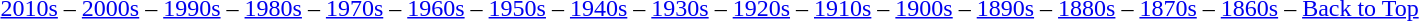<table class="toccolours" align="left">
<tr>
<td><br><a href='#'>2010s</a> – <a href='#'>2000s</a> – <a href='#'>1990s</a> – <a href='#'>1980s</a> – <a href='#'>1970s</a> – <a href='#'>1960s</a> – <a href='#'>1950s</a> – <a href='#'>1940s</a> – <a href='#'>1930s</a> – <a href='#'>1920s</a> – <a href='#'>1910s</a> – <a href='#'>1900s</a> – <a href='#'>1890s</a> – <a href='#'>1880s</a> – <a href='#'>1870s</a> – <a href='#'>1860s</a> – <a href='#'>Back to Top</a></td>
</tr>
</table>
